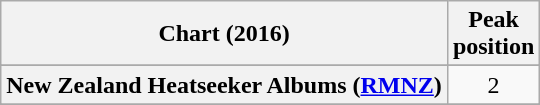<table class="wikitable sortable plainrowheaders" style="text-align:center">
<tr>
<th scope="col">Chart (2016)</th>
<th scope="col">Peak<br>position</th>
</tr>
<tr>
</tr>
<tr>
</tr>
<tr>
</tr>
<tr>
</tr>
<tr>
</tr>
<tr>
</tr>
<tr>
<th scope="row">New Zealand Heatseeker Albums (<a href='#'>RMNZ</a>)</th>
<td>2</td>
</tr>
<tr>
</tr>
<tr>
</tr>
<tr>
</tr>
<tr>
</tr>
</table>
